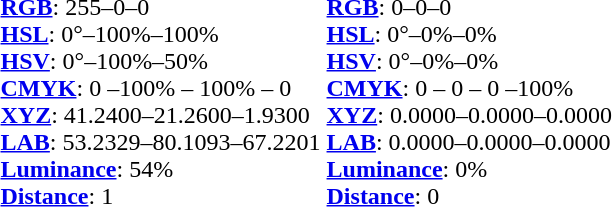<table>
<tr>
<td><br><br><strong><a href='#'>RGB</a></strong>: 255–0–0<br>
<strong><a href='#'>HSL</a></strong>: 0°–100%–100%<br>
<strong><a href='#'>HSV</a></strong>: 0°–100%–50%<br>
<strong><a href='#'>CMYK</a></strong>: 0 –100% – 100% – 0<br>
<strong><a href='#'>XYZ</a></strong>: 41.2400–21.2600–1.9300<br>
<strong><a href='#'>LAB</a></strong>: 53.2329–80.1093–67.2201<br>
<strong><a href='#'>Luminance</a></strong>: 54%<br>
<strong><a href='#'>Distance</a></strong>: 1<br></td>
<td><br><br><strong><a href='#'>RGB</a></strong>: 0–0–0<br>
<strong><a href='#'>HSL</a></strong>: 0°–0%–0%<br>
<strong><a href='#'>HSV</a></strong>: 0°–0%–0%<br>
<strong><a href='#'>CMYK</a></strong>: 0 – 0 – 0 –100%<br>
<strong><a href='#'>XYZ</a></strong>: 0.0000–0.0000–0.0000<br>
<strong><a href='#'>LAB</a></strong>: 0.0000–0.0000–0.0000<br>
<strong><a href='#'>Luminance</a></strong>: 0%<br>
<strong><a href='#'>Distance</a></strong>: 0<br></td>
</tr>
</table>
